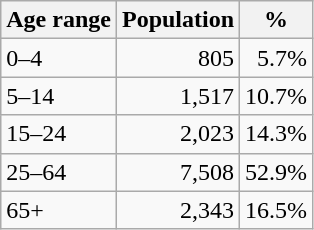<table class="wikitable" style="text-align: right">
<tr>
<th align=left>Age range</th>
<th align=right>Population</th>
<th align=right>%</th>
</tr>
<tr>
<td align=left>0–4</td>
<td>805</td>
<td>5.7%</td>
</tr>
<tr>
<td align=left>5–14</td>
<td>1,517</td>
<td>10.7%</td>
</tr>
<tr>
<td align=left>15–24</td>
<td>2,023</td>
<td>14.3%</td>
</tr>
<tr>
<td align=left>25–64</td>
<td>7,508</td>
<td>52.9%</td>
</tr>
<tr>
<td align=left>65+</td>
<td>2,343</td>
<td>16.5%</td>
</tr>
</table>
